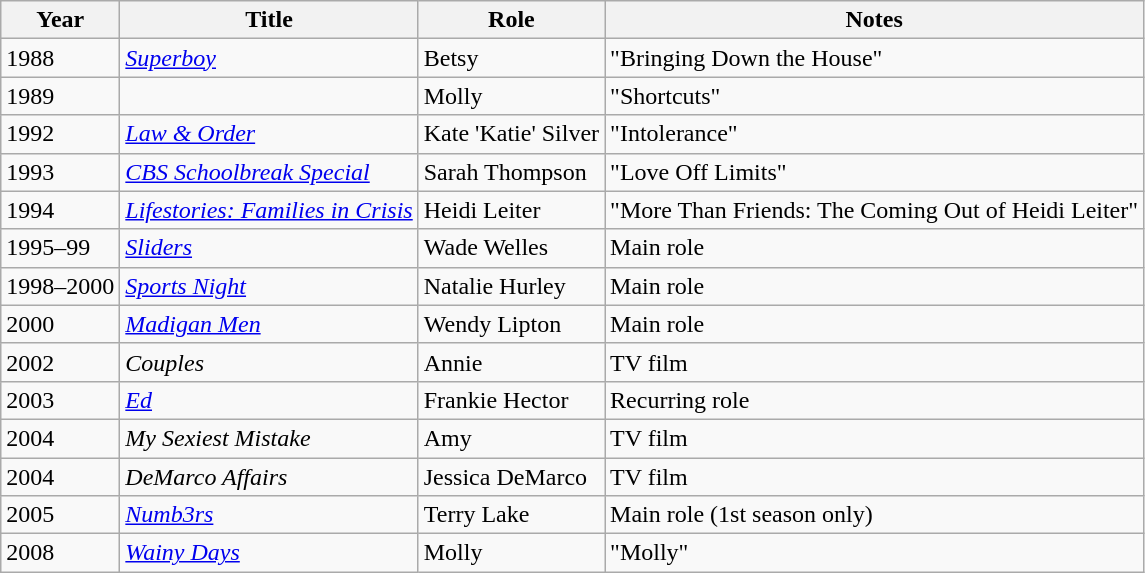<table class="wikitable sortable">
<tr>
<th>Year</th>
<th>Title</th>
<th>Role</th>
<th class="unsortable">Notes</th>
</tr>
<tr>
<td>1988</td>
<td><em><a href='#'>Superboy</a></em></td>
<td>Betsy</td>
<td>"Bringing Down the House"</td>
</tr>
<tr>
<td>1989</td>
<td><em></em></td>
<td>Molly</td>
<td>"Shortcuts"</td>
</tr>
<tr>
<td>1992</td>
<td><em><a href='#'>Law & Order</a></em></td>
<td>Kate 'Katie' Silver</td>
<td>"Intolerance"</td>
</tr>
<tr>
<td>1993</td>
<td><em><a href='#'>CBS Schoolbreak Special</a></em></td>
<td>Sarah Thompson</td>
<td>"Love Off Limits"</td>
</tr>
<tr>
<td>1994</td>
<td><em><a href='#'>Lifestories: Families in Crisis</a></em></td>
<td>Heidi Leiter</td>
<td>"More Than Friends: The Coming Out of Heidi Leiter"</td>
</tr>
<tr>
<td>1995–99</td>
<td><em><a href='#'>Sliders</a></em></td>
<td>Wade Welles</td>
<td>Main role</td>
</tr>
<tr>
<td>1998–2000</td>
<td><em><a href='#'>Sports Night</a></em></td>
<td>Natalie Hurley</td>
<td>Main role</td>
</tr>
<tr>
<td>2000</td>
<td><em><a href='#'>Madigan Men</a></em></td>
<td>Wendy Lipton</td>
<td>Main role</td>
</tr>
<tr>
<td>2002</td>
<td><em>Couples</em></td>
<td>Annie</td>
<td>TV film</td>
</tr>
<tr>
<td>2003</td>
<td><em><a href='#'>Ed</a></em></td>
<td>Frankie Hector</td>
<td>Recurring role</td>
</tr>
<tr>
<td>2004</td>
<td><em>My Sexiest Mistake</em></td>
<td>Amy</td>
<td>TV film</td>
</tr>
<tr>
<td>2004</td>
<td><em>DeMarco Affairs</em></td>
<td>Jessica DeMarco</td>
<td>TV film</td>
</tr>
<tr>
<td>2005</td>
<td><em><a href='#'>Numb3rs</a></em></td>
<td>Terry Lake</td>
<td>Main role (1st season only)</td>
</tr>
<tr>
<td>2008</td>
<td><em><a href='#'>Wainy Days</a></em></td>
<td>Molly</td>
<td>"Molly"</td>
</tr>
</table>
